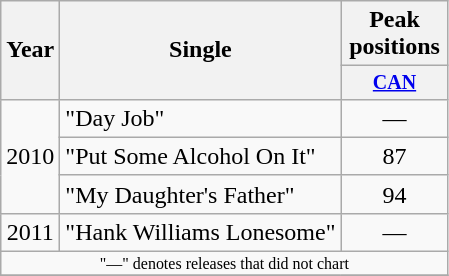<table class="wikitable" style="text-align:center;">
<tr>
<th rowspan="2">Year</th>
<th rowspan="2">Single</th>
<th>Peak positions</th>
</tr>
<tr style="font-size:smaller;">
<th width="65"><a href='#'>CAN</a></th>
</tr>
<tr>
<td rowspan="3">2010</td>
<td align="left">"Day Job"</td>
<td>—</td>
</tr>
<tr>
<td align="left">"Put Some Alcohol On It"</td>
<td>87</td>
</tr>
<tr>
<td align="left">"My Daughter's Father"</td>
<td>94</td>
</tr>
<tr>
<td>2011</td>
<td align="left">"Hank Williams Lonesome"</td>
<td>—</td>
</tr>
<tr>
<td colspan="3" style="font-size:8pt">"—" denotes releases that did not chart</td>
</tr>
<tr>
</tr>
</table>
